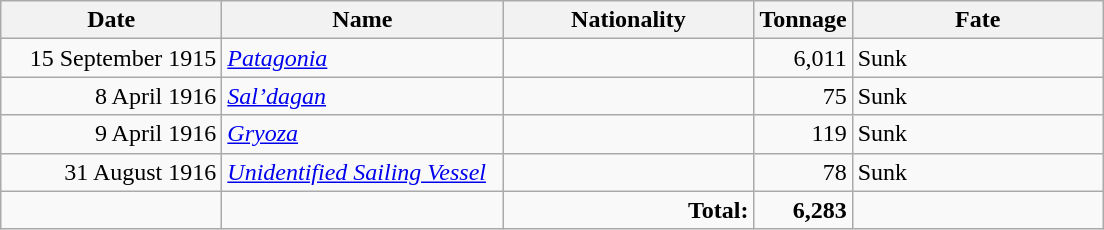<table class="wikitable sortable">
<tr>
<th width="140px">Date</th>
<th width="180px">Name</th>
<th width="160px">Nationality</th>
<th width="25px">Tonnage</th>
<th width="160px">Fate</th>
</tr>
<tr>
<td align="right">15 September 1915</td>
<td align="left"><a href='#'><em>Patagonia</em></a></td>
<td align="left"></td>
<td align="right">6,011</td>
<td align="left">Sunk</td>
</tr>
<tr>
<td align="right">8 April 1916</td>
<td align="left"><a href='#'><em>Sal’dagan</em></a></td>
<td align="left"></td>
<td align="right">75</td>
<td align="left">Sunk</td>
</tr>
<tr>
<td align="right">9 April 1916</td>
<td align="left"><a href='#'><em>Gryoza</em></a></td>
<td align="left"></td>
<td align="right">119</td>
<td align="left">Sunk</td>
</tr>
<tr>
<td align="right">31 August 1916</td>
<td align="left"><a href='#'><em>Unidentified Sailing Vessel</em></a></td>
<td align="left"></td>
<td align="right">78</td>
<td align="left">Sunk</td>
</tr>
<tr>
<td></td>
<td></td>
<td align="right"><strong>Total:</strong></td>
<td align="right"><strong>6,283</strong></td>
<td></td>
</tr>
</table>
